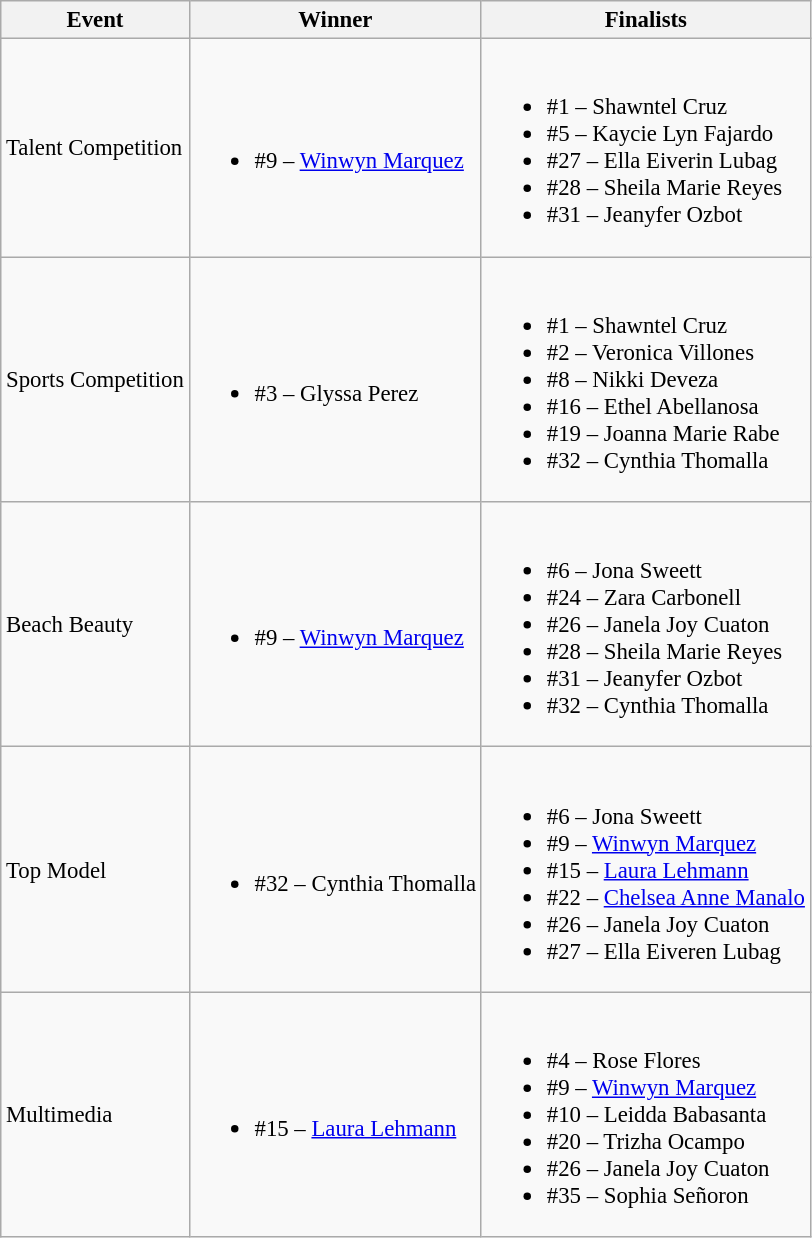<table class="wikitable sortable" style="font-size:95%;">
<tr>
<th>Event</th>
<th>Winner</th>
<th>Finalists</th>
</tr>
<tr>
<td>Talent Competition</td>
<td><br><ul><li>#9 – <a href='#'>Winwyn Marquez</a></li></ul></td>
<td><br><ul><li>#1 – Shawntel Cruz</li><li>#5 – Kaycie Lyn Fajardo</li><li>#27 – Ella Eiverin Lubag</li><li>#28 – Sheila Marie Reyes</li><li>#31 – Jeanyfer Ozbot</li></ul></td>
</tr>
<tr>
<td>Sports Competition</td>
<td><br><ul><li>#3 – Glyssa Perez</li></ul></td>
<td><br><ul><li>#1 – Shawntel Cruz</li><li>#2 – Veronica Villones</li><li>#8 – Nikki Deveza</li><li>#16 – Ethel Abellanosa</li><li>#19 – Joanna Marie Rabe</li><li>#32 – Cynthia Thomalla</li></ul></td>
</tr>
<tr>
<td>Beach Beauty</td>
<td><br><ul><li>#9 – <a href='#'>Winwyn Marquez</a></li></ul></td>
<td><br><ul><li>#6 – Jona Sweett</li><li>#24 – Zara Carbonell</li><li>#26 – Janela Joy Cuaton</li><li>#28 – Sheila Marie Reyes</li><li>#31 – Jeanyfer Ozbot</li><li>#32 – Cynthia Thomalla</li></ul></td>
</tr>
<tr>
<td>Top Model</td>
<td><br><ul><li>#32 – Cynthia Thomalla</li></ul></td>
<td><br><ul><li>#6 – Jona Sweett</li><li>#9 – <a href='#'>Winwyn Marquez</a></li><li>#15 – <a href='#'>Laura Lehmann</a></li><li>#22 – <a href='#'>Chelsea Anne Manalo</a></li><li>#26 – Janela Joy Cuaton</li><li>#27 – Ella Eiveren Lubag</li></ul></td>
</tr>
<tr>
<td>Multimedia</td>
<td><br><ul><li>#15 – <a href='#'>Laura Lehmann</a></li></ul></td>
<td><br><ul><li>#4 – Rose Flores</li><li>#9 – <a href='#'>Winwyn Marquez</a></li><li>#10 – Leidda Babasanta</li><li>#20 – Trizha Ocampo</li><li>#26 – Janela Joy Cuaton</li><li>#35 – Sophia Señoron</li></ul></td>
</tr>
</table>
